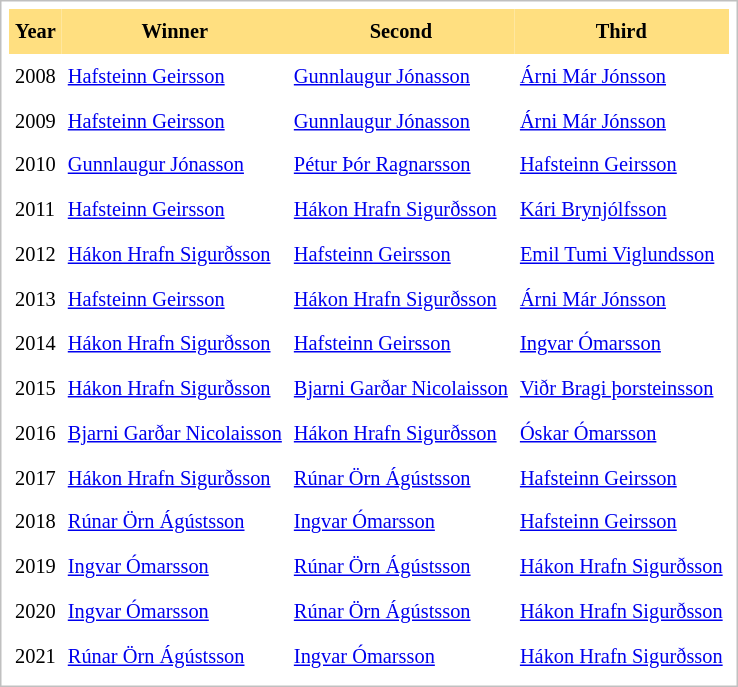<table cellpadding="4" cellspacing="0"  style="border: 1px solid silver; color: black; margin: 0 0 0.5em 0; background-color: white; padding: 5px; text-align: left; font-size:85%; vertical-align: top; line-height:1.6em;">
<tr>
<th scope=col; align="center" bgcolor="FFDF80">Year</th>
<th scope=col; align="center" bgcolor="FFDF80">Winner</th>
<th scope=col; align="center" bgcolor="FFDF80">Second</th>
<th scope=col; align="center" bgcolor="FFDF80">Third</th>
</tr>
<tr>
</tr>
<tr>
<td>2008</td>
<td><a href='#'>Hafsteinn Geirsson</a></td>
<td><a href='#'>Gunnlaugur Jónasson</a></td>
<td><a href='#'>Árni Már Jónsson</a></td>
</tr>
<tr>
<td>2009</td>
<td><a href='#'>Hafsteinn Geirsson</a></td>
<td><a href='#'>Gunnlaugur Jónasson</a></td>
<td><a href='#'>Árni Már Jónsson</a></td>
</tr>
<tr>
<td>2010</td>
<td><a href='#'>Gunnlaugur Jónasson</a></td>
<td><a href='#'>Pétur Þór Ragnarsson</a></td>
<td><a href='#'>Hafsteinn Geirsson</a></td>
</tr>
<tr>
<td>2011</td>
<td><a href='#'>Hafsteinn Geirsson</a></td>
<td><a href='#'>Hákon Hrafn Sigurðsson</a></td>
<td><a href='#'>Kári Brynjólfsson</a></td>
</tr>
<tr>
<td>2012</td>
<td><a href='#'>Hákon Hrafn Sigurðsson</a></td>
<td><a href='#'>Hafsteinn Geirsson</a></td>
<td><a href='#'>Emil Tumi Viglundsson</a></td>
</tr>
<tr>
<td>2013</td>
<td><a href='#'>Hafsteinn Geirsson</a></td>
<td><a href='#'>Hákon Hrafn Sigurðsson</a></td>
<td><a href='#'>Árni Már Jónsson</a></td>
</tr>
<tr>
<td>2014</td>
<td><a href='#'>Hákon Hrafn Sigurðsson</a></td>
<td><a href='#'>Hafsteinn Geirsson</a></td>
<td><a href='#'>Ingvar Ómarsson</a></td>
</tr>
<tr>
<td>2015</td>
<td><a href='#'>Hákon Hrafn Sigurðsson</a></td>
<td><a href='#'>Bjarni Garðar Nicolaisson</a></td>
<td><a href='#'>Viðr Bragi þorsteinsson</a></td>
</tr>
<tr>
<td>2016</td>
<td><a href='#'>Bjarni Garðar Nicolaisson</a></td>
<td><a href='#'>Hákon Hrafn Sigurðsson</a></td>
<td><a href='#'>Óskar Ómarsson</a></td>
</tr>
<tr>
<td>2017</td>
<td><a href='#'>Hákon Hrafn Sigurðsson</a></td>
<td><a href='#'>Rúnar Örn Ágústsson</a></td>
<td><a href='#'>Hafsteinn Geirsson</a></td>
</tr>
<tr>
<td>2018</td>
<td><a href='#'>Rúnar Örn Ágústsson</a></td>
<td><a href='#'>Ingvar Ómarsson</a></td>
<td><a href='#'>Hafsteinn Geirsson</a></td>
</tr>
<tr>
<td>2019</td>
<td><a href='#'>Ingvar Ómarsson</a></td>
<td><a href='#'>Rúnar Örn Ágústsson</a></td>
<td><a href='#'>Hákon Hrafn Sigurðsson</a></td>
</tr>
<tr>
<td>2020</td>
<td><a href='#'>Ingvar Ómarsson</a></td>
<td><a href='#'>Rúnar Örn Ágústsson</a></td>
<td><a href='#'>Hákon Hrafn Sigurðsson</a></td>
</tr>
<tr>
<td>2021</td>
<td><a href='#'>Rúnar Örn Ágústsson</a></td>
<td><a href='#'>Ingvar Ómarsson</a></td>
<td><a href='#'>Hákon Hrafn Sigurðsson</a></td>
</tr>
</table>
